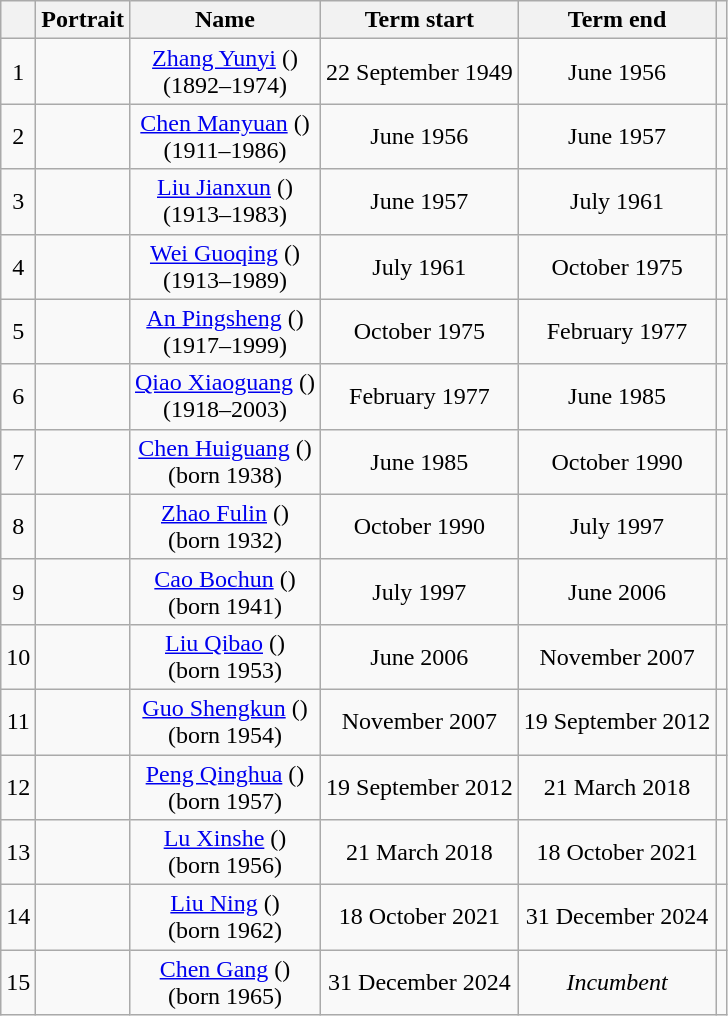<table class="wikitable" style="text-align:center">
<tr>
<th></th>
<th>Portrait</th>
<th>Name</th>
<th>Term start</th>
<th>Term end</th>
<th></th>
</tr>
<tr>
<td>1</td>
<td></td>
<td><a href='#'>Zhang Yunyi</a> ()<br>(1892–1974)</td>
<td>22 September 1949</td>
<td>June 1956</td>
<td></td>
</tr>
<tr>
<td>2</td>
<td></td>
<td><a href='#'>Chen Manyuan</a> ()<br>(1911–1986)</td>
<td>June 1956</td>
<td>June 1957</td>
<td></td>
</tr>
<tr>
<td>3</td>
<td></td>
<td><a href='#'>Liu Jianxun</a> ()<br>(1913–1983)</td>
<td>June 1957</td>
<td>July 1961</td>
<td></td>
</tr>
<tr>
<td>4</td>
<td></td>
<td><a href='#'>Wei Guoqing</a> ()<br>(1913–1989)</td>
<td>July 1961</td>
<td>October 1975</td>
<td></td>
</tr>
<tr>
<td>5</td>
<td></td>
<td><a href='#'>An Pingsheng</a> ()<br>(1917–1999)</td>
<td>October 1975</td>
<td>February 1977</td>
<td></td>
</tr>
<tr>
<td>6</td>
<td></td>
<td><a href='#'>Qiao Xiaoguang</a> ()<br>(1918–2003)</td>
<td>February 1977</td>
<td>June 1985</td>
<td></td>
</tr>
<tr>
<td>7</td>
<td></td>
<td><a href='#'>Chen Huiguang</a> ()<br>(born 1938)</td>
<td>June 1985</td>
<td>October 1990</td>
<td></td>
</tr>
<tr>
<td>8</td>
<td></td>
<td><a href='#'>Zhao Fulin</a> ()<br>(born 1932)</td>
<td>October 1990</td>
<td>July 1997</td>
<td></td>
</tr>
<tr>
<td>9</td>
<td></td>
<td><a href='#'>Cao Bochun</a> ()<br>(born 1941)</td>
<td>July 1997</td>
<td>June 2006</td>
<td></td>
</tr>
<tr>
<td>10</td>
<td></td>
<td><a href='#'>Liu Qibao</a> ()<br>(born 1953)</td>
<td>June 2006</td>
<td>November 2007</td>
<td></td>
</tr>
<tr>
<td>11</td>
<td></td>
<td><a href='#'>Guo Shengkun</a> ()<br>(born 1954)</td>
<td>November 2007</td>
<td>19 September 2012</td>
<td></td>
</tr>
<tr>
<td>12</td>
<td></td>
<td><a href='#'>Peng Qinghua</a> ()<br>(born 1957)</td>
<td>19 September 2012</td>
<td>21 March 2018</td>
<td></td>
</tr>
<tr>
<td>13</td>
<td></td>
<td><a href='#'>Lu Xinshe</a> ()<br>(born 1956)</td>
<td>21 March 2018</td>
<td>18 October 2021</td>
<td></td>
</tr>
<tr>
<td>14</td>
<td></td>
<td><a href='#'>Liu Ning</a> ()<br>(born 1962)</td>
<td>18 October 2021</td>
<td>31 December 2024</td>
<td></td>
</tr>
<tr>
<td>15</td>
<td></td>
<td><a href='#'>Chen Gang</a> ()<br>(born 1965)</td>
<td>31 December 2024</td>
<td><em>Incumbent</em></td>
<td></td>
</tr>
</table>
